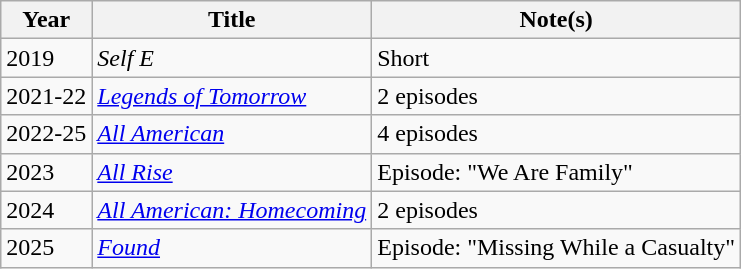<table class="wikitable sortable">
<tr>
<th>Year</th>
<th>Title</th>
<th>Note(s)</th>
</tr>
<tr>
<td>2019</td>
<td><em>Self E</em></td>
<td>Short</td>
</tr>
<tr>
<td>2021-22</td>
<td><em><a href='#'>Legends of Tomorrow</a></em></td>
<td>2 episodes</td>
</tr>
<tr>
<td>2022-25</td>
<td><em><a href='#'>All American</a></em></td>
<td>4 episodes</td>
</tr>
<tr>
<td>2023</td>
<td><em><a href='#'>All Rise</a></em></td>
<td>Episode: "We Are Family"</td>
</tr>
<tr>
<td>2024</td>
<td><em><a href='#'>All American: Homecoming</a></em></td>
<td>2 episodes</td>
</tr>
<tr>
<td>2025</td>
<td><em><a href='#'>Found</a></em></td>
<td>Episode: "Missing While a Casualty"</td>
</tr>
</table>
